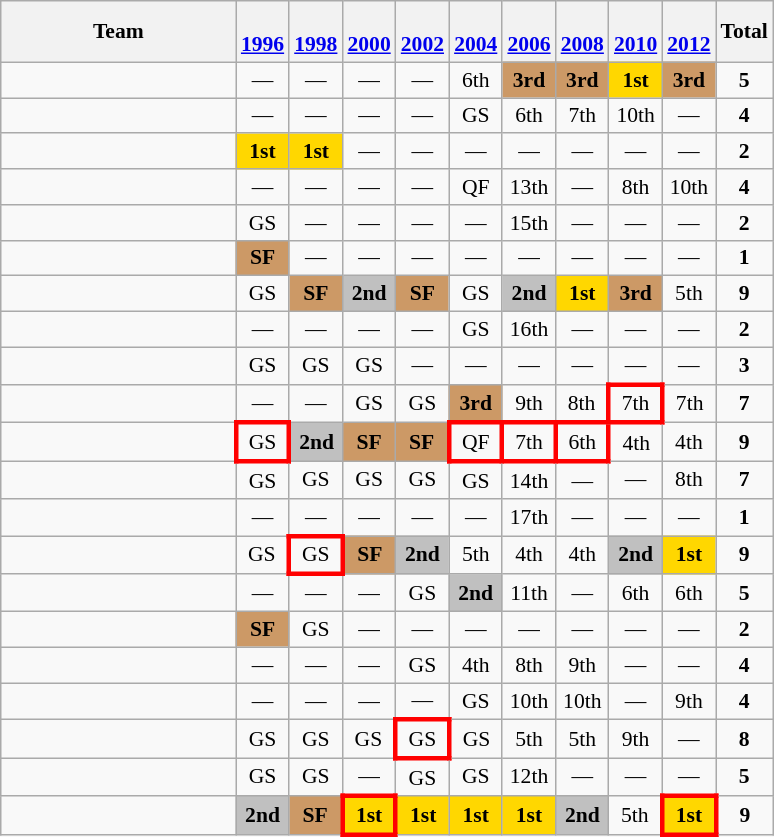<table class="wikitable" style="text-align:center; font-size:90%">
<tr>
<th width=150>Team</th>
<th><br><a href='#'>1996</a></th>
<th><br><a href='#'>1998</a></th>
<th><br><a href='#'>2000</a></th>
<th><br><a href='#'>2002</a></th>
<th><br><a href='#'>2004</a></th>
<th><br><a href='#'>2006</a></th>
<th><br><a href='#'>2008</a></th>
<th><br><a href='#'>2010</a></th>
<th><br><a href='#'>2012</a></th>
<th>Total</th>
</tr>
<tr>
<td align=left><em></em></td>
<td>—</td>
<td>—</td>
<td>—</td>
<td>—</td>
<td>6th</td>
<td bgcolor=#cc9966><strong>3rd</strong></td>
<td bgcolor=#cc9966><strong>3rd</strong></td>
<td bgcolor=Gold><strong>1st</strong></td>
<td bgcolor=#cc9966><strong>3rd</strong></td>
<td><strong>5</strong></td>
</tr>
<tr>
<td align=left></td>
<td>—</td>
<td>—</td>
<td>—</td>
<td>—</td>
<td>GS</td>
<td>6th</td>
<td>7th</td>
<td>10th</td>
<td>—</td>
<td><strong>4</strong></td>
</tr>
<tr>
<td align=left><em></em></td>
<td bgcolor=Gold><strong>1st</strong></td>
<td bgcolor=Gold><strong>1st</strong></td>
<td>—</td>
<td>—</td>
<td>—</td>
<td>—</td>
<td>—</td>
<td>—</td>
<td>—</td>
<td><strong>2</strong></td>
</tr>
<tr>
<td align=left></td>
<td>—</td>
<td>—</td>
<td>—</td>
<td>—</td>
<td>QF</td>
<td>13th</td>
<td>—</td>
<td>8th</td>
<td>10th</td>
<td><strong>4</strong></td>
</tr>
<tr>
<td align=left></td>
<td>GS</td>
<td>—</td>
<td>—</td>
<td>—</td>
<td>—</td>
<td>15th</td>
<td>—</td>
<td>—</td>
<td>—</td>
<td><strong>2</strong></td>
</tr>
<tr>
<td align=left><em></em></td>
<td bgcolor=#cc9966><strong>SF</strong></td>
<td>—</td>
<td>—</td>
<td>—</td>
<td>—</td>
<td>—</td>
<td>—</td>
<td>—</td>
<td>—</td>
<td><strong>1</strong></td>
</tr>
<tr>
<td align=left></td>
<td>GS</td>
<td bgcolor=#cc9966><strong>SF</strong></td>
<td bgcolor=Silver><strong>2nd</strong></td>
<td bgcolor=#cc9966><strong>SF</strong></td>
<td>GS</td>
<td bgcolor=Silver><strong>2nd</strong></td>
<td bgcolor=Gold><strong>1st</strong></td>
<td bgcolor=#cc9966><strong>3rd</strong></td>
<td>5th</td>
<td><strong>9</strong></td>
</tr>
<tr>
<td align=left></td>
<td>—</td>
<td>—</td>
<td>—</td>
<td>—</td>
<td>GS</td>
<td>16th</td>
<td>—</td>
<td>—</td>
<td>—</td>
<td><strong>2</strong></td>
</tr>
<tr>
<td align=left><em></em></td>
<td>GS</td>
<td>GS</td>
<td>GS</td>
<td>—</td>
<td>—</td>
<td>—</td>
<td>—</td>
<td>—</td>
<td>—</td>
<td><strong>3</strong></td>
</tr>
<tr>
<td align=left></td>
<td>—</td>
<td>—</td>
<td>GS</td>
<td>GS</td>
<td bgcolor=#cc9966><strong>3rd</strong></td>
<td>9th</td>
<td>8th</td>
<td style="border: 3px solid red">7th</td>
<td>7th</td>
<td><strong>7</strong></td>
</tr>
<tr>
<td align=left></td>
<td style="border: 3px solid red">GS</td>
<td bgcolor=Silver><strong>2nd</strong></td>
<td bgcolor=#cc9966><strong>SF</strong></td>
<td bgcolor=#cc9966><strong>SF</strong></td>
<td style="border: 3px solid red">QF</td>
<td style="border: 3px solid red">7th</td>
<td style="border: 3px solid red">6th</td>
<td>4th</td>
<td>4th</td>
<td><strong>9</strong></td>
</tr>
<tr>
<td align=left></td>
<td>GS</td>
<td>GS</td>
<td>GS</td>
<td>GS</td>
<td>GS</td>
<td>14th</td>
<td>—</td>
<td>—</td>
<td>8th</td>
<td><strong>7</strong></td>
</tr>
<tr>
<td align=left></td>
<td>—</td>
<td>—</td>
<td>—</td>
<td>—</td>
<td>—</td>
<td>17th</td>
<td>—</td>
<td>—</td>
<td>—</td>
<td><strong>1</strong></td>
</tr>
<tr>
<td align=left></td>
<td>GS</td>
<td style="border: 3px solid red">GS</td>
<td bgcolor=#cc9966><strong>SF</strong></td>
<td bgcolor=Silver><strong>2nd</strong></td>
<td>5th</td>
<td>4th</td>
<td>4th</td>
<td bgcolor=Silver><strong>2nd</strong></td>
<td bgcolor=Gold><strong>1st</strong></td>
<td><strong>9</strong></td>
</tr>
<tr>
<td align=left></td>
<td>—</td>
<td>—</td>
<td>—</td>
<td>GS</td>
<td bgcolor=Silver><strong>2nd</strong></td>
<td>11th</td>
<td>—</td>
<td>6th</td>
<td>6th</td>
<td><strong>5</strong></td>
</tr>
<tr>
<td align=left><em></em></td>
<td bgcolor=#cc9966><strong>SF</strong></td>
<td>GS</td>
<td>—</td>
<td>—</td>
<td>—</td>
<td>—</td>
<td>—</td>
<td>—</td>
<td>—</td>
<td><strong>2</strong></td>
</tr>
<tr>
<td align=left></td>
<td>—</td>
<td>—</td>
<td>—</td>
<td>GS</td>
<td>4th</td>
<td>8th</td>
<td>9th</td>
<td>—</td>
<td>—</td>
<td><strong>4</strong></td>
</tr>
<tr>
<td align=left></td>
<td>—</td>
<td>—</td>
<td>—</td>
<td>—</td>
<td>GS</td>
<td>10th</td>
<td>10th</td>
<td>—</td>
<td>9th</td>
<td><strong>4</strong></td>
</tr>
<tr>
<td align=left></td>
<td>GS</td>
<td>GS</td>
<td>GS</td>
<td style="border: 3px solid red">GS</td>
<td>GS</td>
<td>5th</td>
<td>5th</td>
<td>9th</td>
<td>—</td>
<td><strong>8</strong></td>
</tr>
<tr>
<td align=left></td>
<td>GS</td>
<td>GS</td>
<td>—</td>
<td>GS</td>
<td>GS</td>
<td>12th</td>
<td>—</td>
<td>—</td>
<td>—</td>
<td><strong>5</strong></td>
</tr>
<tr>
<td align=left></td>
<td bgcolor=Silver><strong>2nd</strong></td>
<td bgcolor=#cc9966><strong>SF</strong></td>
<td style="border: 3px solid red" bgcolor=Gold><strong>1st</strong></td>
<td bgcolor=Gold><strong>1st</strong></td>
<td bgcolor=Gold><strong>1st</strong></td>
<td bgcolor=Gold><strong>1st</strong></td>
<td bgcolor=Silver><strong>2nd</strong></td>
<td>5th</td>
<td style="border: 3px solid red" bgcolor=Gold><strong>1st</strong></td>
<td><strong>9</strong></td>
</tr>
</table>
